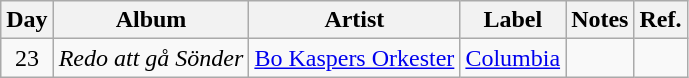<table class="wikitable">
<tr>
<th>Day</th>
<th>Album</th>
<th>Artist</th>
<th>Label</th>
<th>Notes</th>
<th>Ref.</th>
</tr>
<tr>
<td rowspan="1" style="text-align:center;">23</td>
<td><em>Redo att gå Sönder</em></td>
<td><a href='#'>Bo Kaspers Orkester</a></td>
<td><a href='#'>Columbia</a></td>
<td></td>
<td style="text-align:center;"></td>
</tr>
</table>
